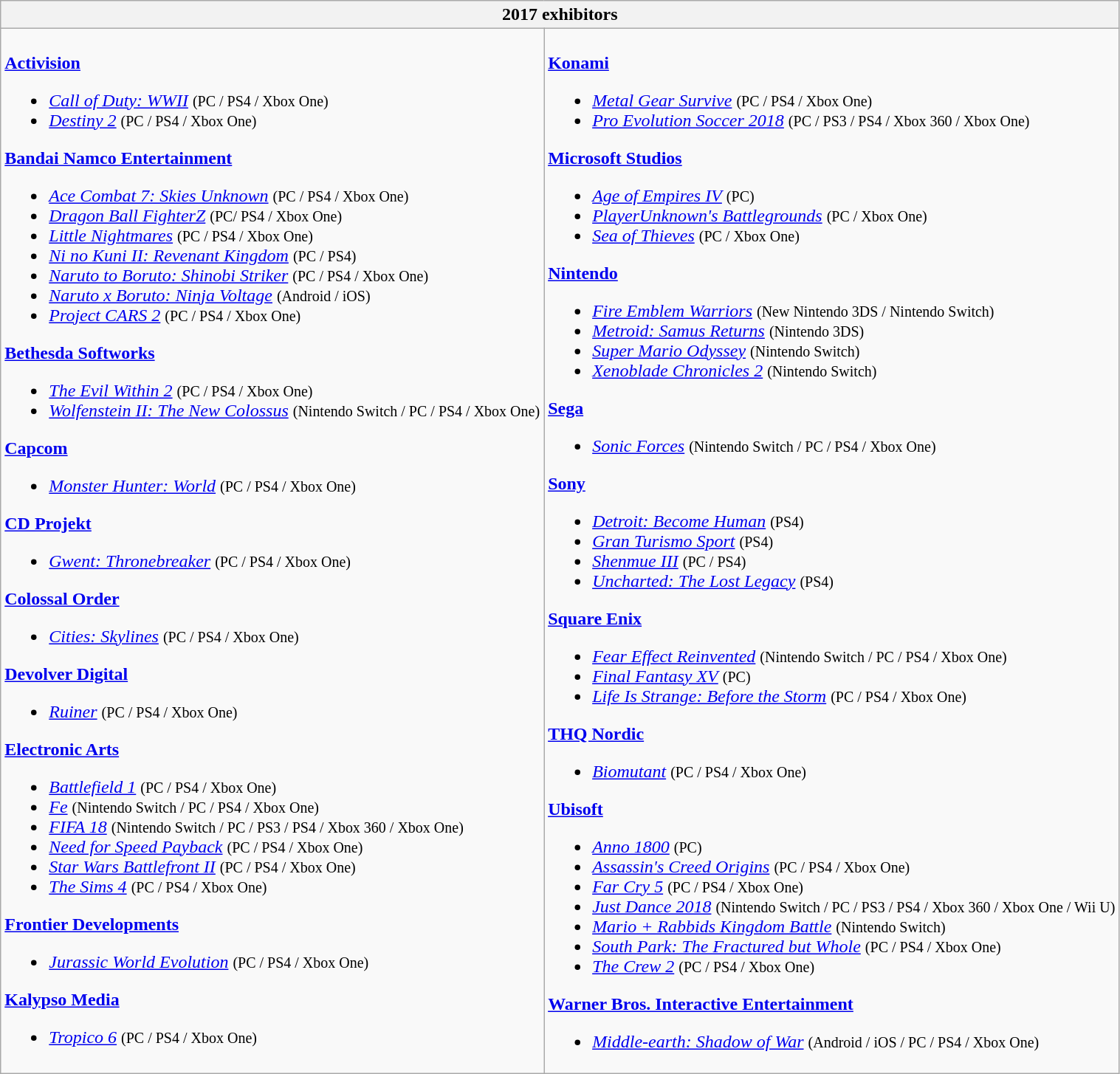<table class="wikitable collapsible autocollapse">
<tr>
<th colspan = "2">2017 exhibitors</th>
</tr>
<tr>
<td valign=top><br><strong><a href='#'>Activision</a></strong><ul><li><em><a href='#'>Call of Duty: WWII</a></em> <small>(PC / PS4 / Xbox One)</small></li><li><em><a href='#'>Destiny 2</a></em> <small>(PC / PS4 / Xbox One)</small></li></ul><strong><a href='#'>Bandai Namco Entertainment</a></strong><ul><li><em><a href='#'>Ace Combat 7: Skies Unknown</a></em> <small>(PC / PS4 / Xbox One)</small></li><li><em><a href='#'>Dragon Ball FighterZ</a></em> <small>(PC/ PS4 / Xbox One)</small></li><li><em><a href='#'>Little Nightmares</a></em> <small>(PC / PS4 / Xbox One)</small></li><li><em><a href='#'>Ni no Kuni II: Revenant Kingdom</a></em> <small>(PC / PS4)</small></li><li><em><a href='#'>Naruto to Boruto: Shinobi Striker</a></em> <small>(PC / PS4 / Xbox One)</small></li><li><em><a href='#'>Naruto x Boruto: Ninja Voltage</a></em> <small>(Android / iOS)</small></li><li><em><a href='#'>Project CARS 2</a></em> <small>(PC / PS4 / Xbox One)</small></li></ul><strong><a href='#'>Bethesda Softworks</a></strong><ul><li><em><a href='#'>The Evil Within 2</a></em> <small>(PC / PS4 / Xbox One)</small></li><li><em><a href='#'>Wolfenstein II: The New Colossus</a></em> <small>(Nintendo Switch / PC / PS4 / Xbox One)</small></li></ul><strong><a href='#'>Capcom</a></strong><ul><li><em><a href='#'>Monster Hunter: World</a></em> <small>(PC / PS4 / Xbox One)</small></li></ul><strong><a href='#'>CD Projekt</a></strong><ul><li><em><a href='#'>Gwent: Thronebreaker</a></em> <small>(PC / PS4 / Xbox One)</small></li></ul><strong><a href='#'>Colossal Order</a></strong><ul><li><em><a href='#'>Cities: Skylines</a></em> <small>(PC / PS4 / Xbox One)</small></li></ul><strong><a href='#'>Devolver Digital</a></strong><ul><li><em><a href='#'>Ruiner</a></em> <small>(PC / PS4 / Xbox One)</small></li></ul><strong><a href='#'>Electronic Arts</a></strong><ul><li><em><a href='#'>Battlefield 1</a></em> <small>(PC / PS4 / Xbox One)</small></li><li><em><a href='#'>Fe</a></em> <small>(Nintendo Switch / PC / PS4 / Xbox One)</small></li><li><em><a href='#'>FIFA 18</a></em> <small>(Nintendo Switch / PC / PS3 / PS4 / Xbox 360 / Xbox One)</small></li><li><em><a href='#'>Need for Speed Payback</a></em> <small>(PC / PS4 / Xbox One)</small></li><li><em><a href='#'>Star Wars Battlefront II</a></em> <small>(PC / PS4 / Xbox One)</small></li><li><em><a href='#'>The Sims 4</a></em> <small>(PC / PS4 / Xbox One)</small></li></ul><strong><a href='#'>Frontier Developments</a></strong><ul><li><em><a href='#'>Jurassic World Evolution</a></em> <small>(PC / PS4 / Xbox One)</small></li></ul><strong><a href='#'>Kalypso Media</a></strong><ul><li><em><a href='#'>Tropico 6</a></em> <small>(PC / PS4 / Xbox One)</small></li></ul></td>
<td valign=top><br><strong><a href='#'>Konami</a></strong><ul><li><em><a href='#'>Metal Gear Survive</a></em> <small>(PC / PS4 / Xbox One)</small></li><li><em><a href='#'>Pro Evolution Soccer 2018</a></em> <small>(PC / PS3 / PS4 / Xbox 360 / Xbox One)</small></li></ul><strong><a href='#'>Microsoft Studios</a></strong><ul><li><em><a href='#'>Age of Empires IV</a></em> <small>(PC)</small></li><li><em><a href='#'>PlayerUnknown's Battlegrounds</a></em> <small>(PC / Xbox One)</small></li><li><em><a href='#'>Sea of Thieves</a></em> <small>(PC / Xbox One)</small></li></ul><strong><a href='#'>Nintendo</a></strong><ul><li><em><a href='#'>Fire Emblem Warriors</a></em> <small>(New Nintendo 3DS / Nintendo Switch)</small></li><li><em><a href='#'>Metroid: Samus Returns</a></em> <small>(Nintendo 3DS)</small></li><li><em><a href='#'>Super Mario Odyssey</a></em> <small>(Nintendo Switch)</small></li><li><em><a href='#'>Xenoblade Chronicles 2</a></em> <small>(Nintendo Switch)</small></li></ul><strong><a href='#'>Sega</a></strong><ul><li><em><a href='#'>Sonic Forces</a></em> <small>(Nintendo Switch / PC / PS4 / Xbox One)</small></li></ul><strong><a href='#'>Sony</a></strong><ul><li><em><a href='#'>Detroit: Become Human</a></em> <small>(PS4)</small></li><li><em><a href='#'>Gran Turismo Sport</a></em> <small>(PS4)</small></li><li><em><a href='#'>Shenmue III</a></em> <small>(PC / PS4)</small></li><li><em><a href='#'>Uncharted: The Lost Legacy</a></em> <small>(PS4)</small></li></ul><strong><a href='#'>Square Enix</a></strong><ul><li><em><a href='#'>Fear Effect Reinvented</a></em> <small>(Nintendo Switch / PC / PS4 / Xbox One)</small></li><li><em><a href='#'>Final Fantasy XV</a></em> <small>(PC)</small></li><li><em><a href='#'>Life Is Strange: Before the Storm</a></em> <small>(PC / PS4 / Xbox One)</small></li></ul><strong><a href='#'>THQ Nordic</a></strong><ul><li><em><a href='#'>Biomutant</a></em> <small>(PC / PS4 / Xbox One)</small></li></ul><strong><a href='#'>Ubisoft</a></strong><ul><li><em><a href='#'>Anno 1800</a></em> <small>(PC)</small></li><li><em><a href='#'>Assassin's Creed Origins</a></em> <small>(PC / PS4 / Xbox One)</small></li><li><em><a href='#'>Far Cry 5</a></em> <small>(PC / PS4 / Xbox One)</small></li><li><em><a href='#'>Just Dance 2018</a></em> <small>(Nintendo Switch / PC / PS3 / PS4 / Xbox 360 / Xbox One / Wii U)</small></li><li><em><a href='#'>Mario + Rabbids Kingdom Battle</a></em> <small>(Nintendo Switch)</small></li><li><em><a href='#'>South Park: The Fractured but Whole</a></em> <small>(PC / PS4 / Xbox One)</small></li><li><em><a href='#'>The Crew 2</a></em> <small>(PC / PS4 / Xbox One)</small></li></ul><strong><a href='#'>Warner Bros. Interactive Entertainment</a></strong><ul><li><em><a href='#'>Middle-earth: Shadow of War</a></em> <small>(Android / iOS / PC / PS4 / Xbox One)</small></li></ul></td>
</tr>
</table>
